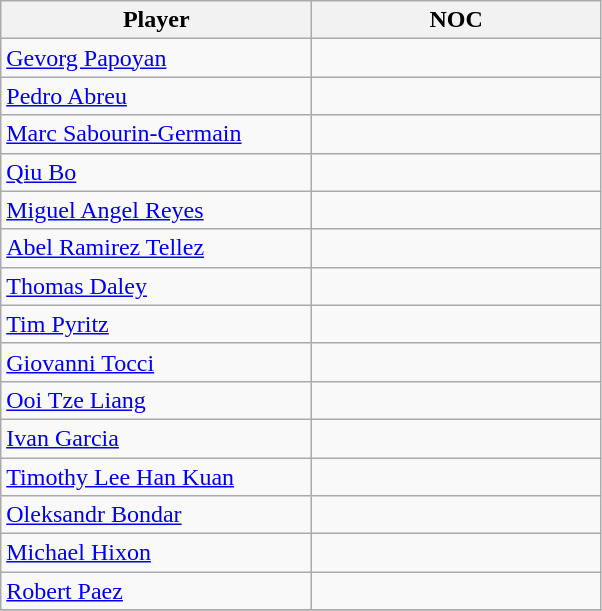<table class="wikitable">
<tr>
<th width=200>Player</th>
<th width=185>NOC</th>
</tr>
<tr>
<td><a href='#'>Gevorg Papoyan</a></td>
<td></td>
</tr>
<tr>
<td><a href='#'>Pedro Abreu</a></td>
<td></td>
</tr>
<tr>
<td><a href='#'>Marc Sabourin-Germain</a></td>
<td></td>
</tr>
<tr>
<td><a href='#'>Qiu Bo</a></td>
<td></td>
</tr>
<tr>
<td><a href='#'>Miguel Angel Reyes</a></td>
<td></td>
</tr>
<tr>
<td><a href='#'>Abel Ramirez Tellez</a></td>
<td></td>
</tr>
<tr>
<td><a href='#'>Thomas Daley</a></td>
<td></td>
</tr>
<tr>
<td><a href='#'>Tim Pyritz</a></td>
<td></td>
</tr>
<tr>
<td><a href='#'>Giovanni Tocci</a></td>
<td></td>
</tr>
<tr>
<td><a href='#'>Ooi Tze Liang</a></td>
<td></td>
</tr>
<tr>
<td><a href='#'>Ivan Garcia</a></td>
<td></td>
</tr>
<tr>
<td><a href='#'>Timothy Lee Han Kuan</a></td>
<td></td>
</tr>
<tr>
<td><a href='#'>Oleksandr Bondar</a></td>
<td></td>
</tr>
<tr>
<td><a href='#'>Michael Hixon</a></td>
<td></td>
</tr>
<tr>
<td><a href='#'>Robert Paez</a></td>
<td></td>
</tr>
<tr>
</tr>
</table>
